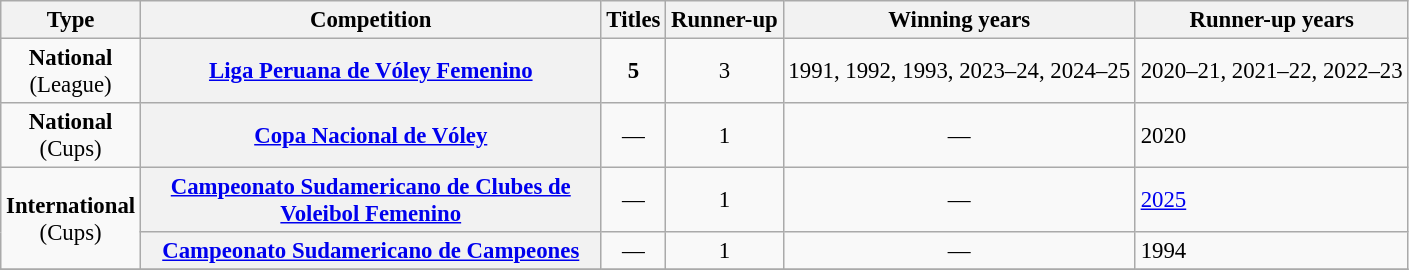<table class="wikitable plainrowheaders" style="font-size:95%; text-align:center;">
<tr>
<th>Type</th>
<th width="300px">Competition</th>
<th>Titles</th>
<th>Runner-up</th>
<th>Winning years</th>
<th>Runner-up years</th>
</tr>
<tr>
<td rowspan="1"><strong>National</strong><br>(League)</td>
<th scope="col"><a href='#'>Liga Peruana de Vóley Femenino</a></th>
<td><strong>5</strong></td>
<td>3</td>
<td align="left">1991, 1992, 1993, 2023–24, 2024–25</td>
<td align="left">2020–21, 2021–22, 2022–23</td>
</tr>
<tr>
<td rowspan=1><strong>National</strong><br>(Cups)</td>
<th scope=col><a href='#'>Copa Nacional de Vóley</a></th>
<td style="text-align:center;">—</td>
<td>1</td>
<td style="text-align:center;">—</td>
<td align="left">2020</td>
</tr>
<tr>
<td rowspan=2><strong>International</strong><br>(Cups)</td>
<th scope=col><a href='#'>Campeonato Sudamericano de Clubes de Voleibol Femenino</a></th>
<td style="text-align:center;">—</td>
<td>1</td>
<td style="text-align:center;">—</td>
<td align="left"><a href='#'>2025</a></td>
</tr>
<tr>
<th scope=col><a href='#'>Campeonato Sudamericano de Campeones</a></th>
<td style="text-align:center;">—</td>
<td>1</td>
<td style="text-align:center;">—</td>
<td align="left">1994</td>
</tr>
<tr>
</tr>
</table>
